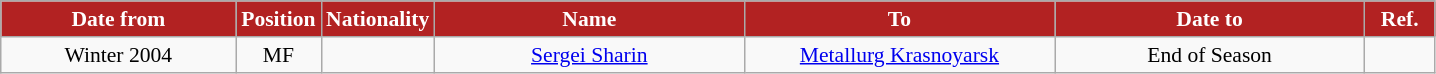<table class="wikitable" style="text-align:center; font-size:90%; ">
<tr>
<th style="background:#B22222; color:white; width:150px;">Date from</th>
<th style="background:#B22222; color:white; width:50px;">Position</th>
<th style="background:#B22222; color:white; width:50px;">Nationality</th>
<th style="background:#B22222; color:white; width:200px;">Name</th>
<th style="background:#B22222; color:white; width:200px;">To</th>
<th style="background:#B22222; color:white; width:200px;">Date to</th>
<th style="background:#B22222; color:white; width:40px;">Ref.</th>
</tr>
<tr>
<td>Winter 2004</td>
<td>MF</td>
<td></td>
<td><a href='#'>Sergei Sharin</a></td>
<td><a href='#'>Metallurg Krasnoyarsk</a></td>
<td>End of Season</td>
<td></td>
</tr>
</table>
